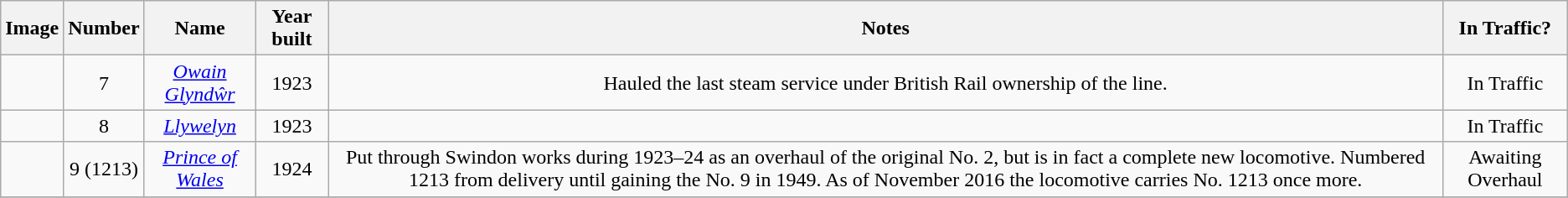<table class="sort wikitable sortable">
<tr>
<th>Image</th>
<th>Number</th>
<th>Name</th>
<th>Year built</th>
<th>Notes</th>
<th>In Traffic?</th>
</tr>
<tr>
<td></td>
<td align=center>7</td>
<td align=center><em><a href='#'>Owain Glyndŵr</a></em></td>
<td align=center>1923</td>
<td align=center>Hauled the last steam service under British Rail ownership of the line.</td>
<td align=center>In Traffic</td>
</tr>
<tr>
<td></td>
<td align=center>8</td>
<td align=center><a href='#'><em>Llywelyn</em></a></td>
<td align=center>1923</td>
<td align=center></td>
<td align=center>In Traffic</td>
</tr>
<tr>
<td></td>
<td align=center>9 (1213)</td>
<td align=center><em><a href='#'>Prince of Wales</a></em></td>
<td align=center>1924</td>
<td align=center>Put through Swindon works during 1923–24 as an overhaul of the original No. 2, but is in fact a complete new locomotive. Numbered 1213 from delivery until gaining the No. 9 in 1949. As of November 2016 the locomotive carries No. 1213 once more.</td>
<td align=center>Awaiting Overhaul</td>
</tr>
<tr>
</tr>
</table>
